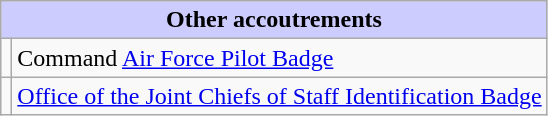<table class="wikitable">
<tr style="background:#ccf; text-align:center;">
<td colspan="2"><strong>Other accoutrements</strong></td>
</tr>
<tr>
<td align="center"></td>
<td>Command <a href='#'>Air Force Pilot Badge</a></td>
</tr>
<tr>
<td align="center"></td>
<td><a href='#'>Office of the Joint Chiefs of Staff Identification Badge</a></td>
</tr>
</table>
